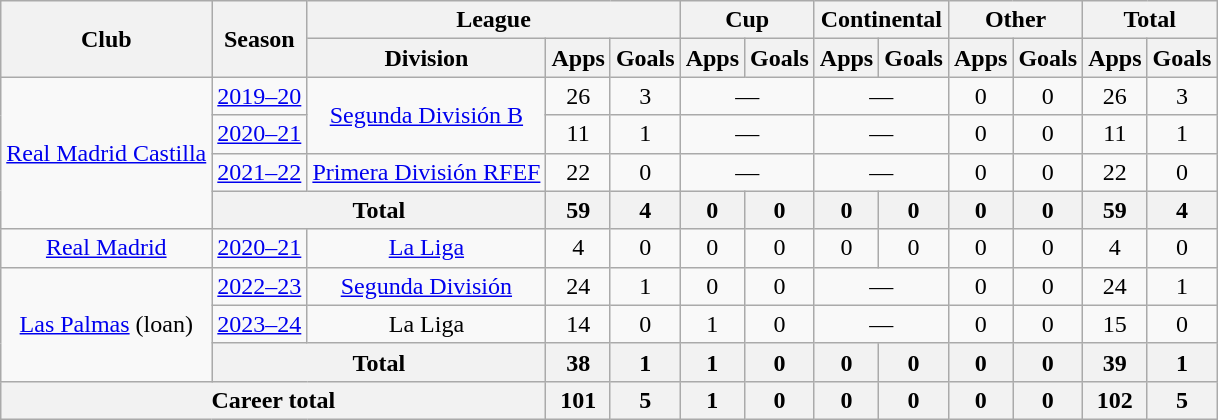<table class="wikitable" style="text-align:center">
<tr>
<th rowspan="2">Club</th>
<th rowspan="2">Season</th>
<th colspan="3">League</th>
<th colspan="2">Cup</th>
<th colspan="2">Continental</th>
<th colspan="2">Other</th>
<th colspan="2">Total</th>
</tr>
<tr>
<th>Division</th>
<th>Apps</th>
<th>Goals</th>
<th>Apps</th>
<th>Goals</th>
<th>Apps</th>
<th>Goals</th>
<th>Apps</th>
<th>Goals</th>
<th>Apps</th>
<th>Goals</th>
</tr>
<tr>
<td rowspan="4"><a href='#'>Real Madrid Castilla</a></td>
<td><a href='#'>2019–20</a></td>
<td rowspan="2"><a href='#'>Segunda División B</a></td>
<td>26</td>
<td>3</td>
<td colspan="2">—</td>
<td colspan="2">—</td>
<td>0</td>
<td>0</td>
<td>26</td>
<td>3</td>
</tr>
<tr>
<td><a href='#'>2020–21</a></td>
<td>11</td>
<td>1</td>
<td colspan="2">—</td>
<td colspan="2">—</td>
<td>0</td>
<td>0</td>
<td>11</td>
<td>1</td>
</tr>
<tr>
<td><a href='#'>2021–22</a></td>
<td><a href='#'>Primera División RFEF</a></td>
<td>22</td>
<td>0</td>
<td colspan="2">—</td>
<td colspan="2">—</td>
<td>0</td>
<td>0</td>
<td>22</td>
<td>0</td>
</tr>
<tr>
<th colspan="2">Total</th>
<th>59</th>
<th>4</th>
<th>0</th>
<th>0</th>
<th>0</th>
<th>0</th>
<th>0</th>
<th>0</th>
<th>59</th>
<th>4</th>
</tr>
<tr>
<td><a href='#'>Real Madrid</a></td>
<td><a href='#'>2020–21</a></td>
<td><a href='#'>La Liga</a></td>
<td>4</td>
<td>0</td>
<td>0</td>
<td>0</td>
<td>0</td>
<td>0</td>
<td>0</td>
<td>0</td>
<td>4</td>
<td>0</td>
</tr>
<tr>
<td rowspan="3"><a href='#'>Las Palmas</a> (loan)</td>
<td><a href='#'>2022–23</a></td>
<td><a href='#'>Segunda División</a></td>
<td>24</td>
<td>1</td>
<td>0</td>
<td>0</td>
<td colspan="2">—</td>
<td>0</td>
<td>0</td>
<td>24</td>
<td>1</td>
</tr>
<tr>
<td><a href='#'>2023–24</a></td>
<td>La Liga</td>
<td>14</td>
<td>0</td>
<td>1</td>
<td>0</td>
<td colspan="2">—</td>
<td>0</td>
<td>0</td>
<td>15</td>
<td>0</td>
</tr>
<tr>
<th colspan="2">Total</th>
<th>38</th>
<th>1</th>
<th>1</th>
<th>0</th>
<th>0</th>
<th>0</th>
<th>0</th>
<th>0</th>
<th>39</th>
<th>1</th>
</tr>
<tr>
<th colspan="3">Career total</th>
<th>101</th>
<th>5</th>
<th>1</th>
<th>0</th>
<th>0</th>
<th>0</th>
<th>0</th>
<th>0</th>
<th>102</th>
<th>5</th>
</tr>
</table>
